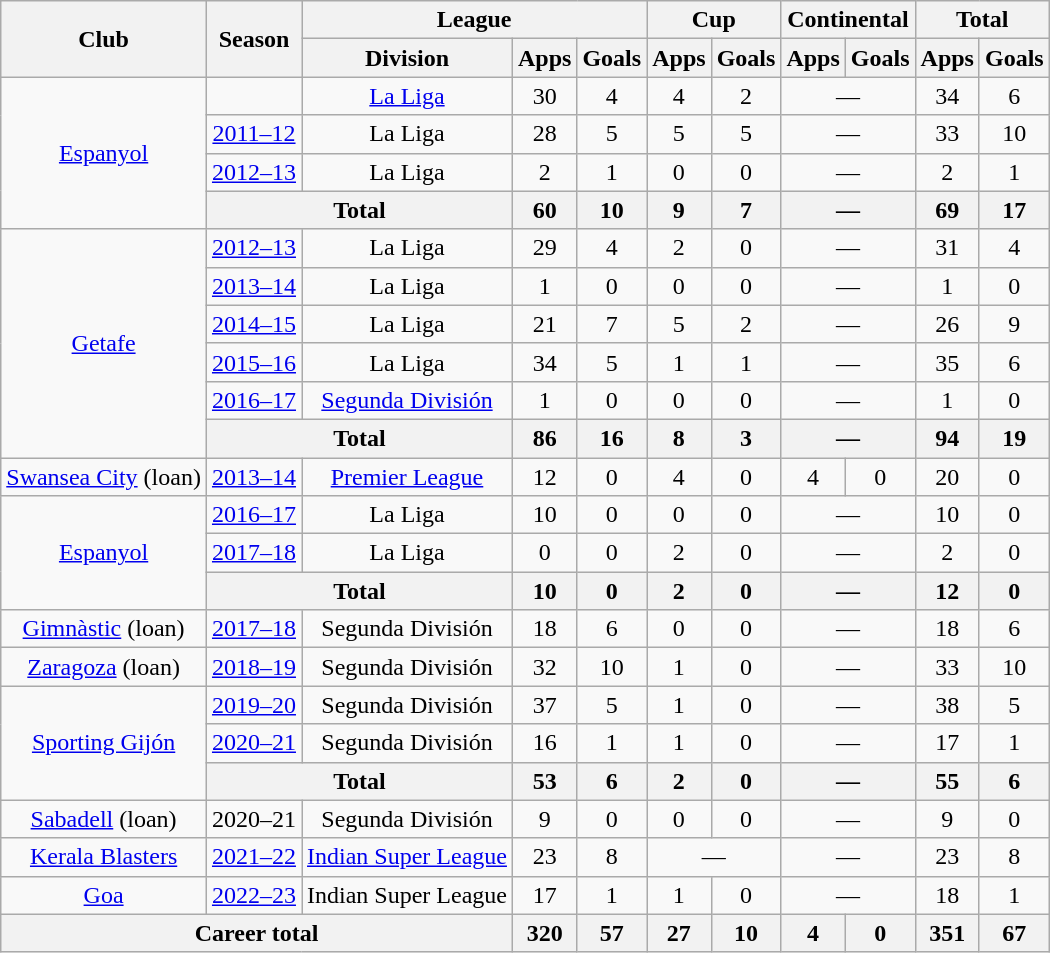<table class="wikitable" style="text-align:center">
<tr>
<th rowspan="2">Club</th>
<th rowspan="2">Season</th>
<th colspan="3">League</th>
<th colspan="2">Cup</th>
<th colspan="2">Continental</th>
<th colspan="2">Total</th>
</tr>
<tr>
<th>Division</th>
<th>Apps</th>
<th>Goals</th>
<th>Apps</th>
<th>Goals</th>
<th>Apps</th>
<th>Goals</th>
<th>Apps</th>
<th>Goals</th>
</tr>
<tr>
<td rowspan="4"><a href='#'>Espanyol</a></td>
<td></td>
<td><a href='#'>La Liga</a></td>
<td>30</td>
<td>4</td>
<td>4</td>
<td>2</td>
<td colspan="2">—</td>
<td>34</td>
<td>6</td>
</tr>
<tr>
<td><a href='#'>2011–12</a></td>
<td>La Liga</td>
<td>28</td>
<td>5</td>
<td>5</td>
<td>5</td>
<td colspan="2">—</td>
<td>33</td>
<td>10</td>
</tr>
<tr>
<td><a href='#'>2012–13</a></td>
<td>La Liga</td>
<td>2</td>
<td>1</td>
<td>0</td>
<td>0</td>
<td colspan="2">—</td>
<td>2</td>
<td>1</td>
</tr>
<tr>
<th colspan="2">Total</th>
<th>60</th>
<th>10</th>
<th>9</th>
<th>7</th>
<th colspan="2">—</th>
<th>69</th>
<th>17</th>
</tr>
<tr>
<td rowspan="6"><a href='#'>Getafe</a></td>
<td><a href='#'>2012–13</a></td>
<td>La Liga</td>
<td>29</td>
<td>4</td>
<td>2</td>
<td>0</td>
<td colspan="2">—</td>
<td>31</td>
<td>4</td>
</tr>
<tr>
<td><a href='#'>2013–14</a></td>
<td>La Liga</td>
<td>1</td>
<td>0</td>
<td>0</td>
<td>0</td>
<td colspan="2">—</td>
<td>1</td>
<td>0</td>
</tr>
<tr>
<td><a href='#'>2014–15</a></td>
<td>La Liga</td>
<td>21</td>
<td>7</td>
<td>5</td>
<td>2</td>
<td colspan="2">—</td>
<td>26</td>
<td>9</td>
</tr>
<tr>
<td><a href='#'>2015–16</a></td>
<td>La Liga</td>
<td>34</td>
<td>5</td>
<td>1</td>
<td>1</td>
<td colspan="2">—</td>
<td>35</td>
<td>6</td>
</tr>
<tr>
<td><a href='#'>2016–17</a></td>
<td><a href='#'>Segunda División</a></td>
<td>1</td>
<td>0</td>
<td>0</td>
<td>0</td>
<td colspan="2">—</td>
<td>1</td>
<td>0</td>
</tr>
<tr>
<th colspan="2">Total</th>
<th>86</th>
<th>16</th>
<th>8</th>
<th>3</th>
<th colspan="2">—</th>
<th>94</th>
<th>19</th>
</tr>
<tr>
<td><a href='#'>Swansea City</a> (loan)</td>
<td><a href='#'>2013–14</a></td>
<td><a href='#'>Premier League</a></td>
<td>12</td>
<td>0</td>
<td>4</td>
<td>0</td>
<td>4</td>
<td>0</td>
<td>20</td>
<td>0</td>
</tr>
<tr>
<td rowspan="3"><a href='#'>Espanyol</a></td>
<td><a href='#'>2016–17</a></td>
<td>La Liga</td>
<td>10</td>
<td>0</td>
<td>0</td>
<td>0</td>
<td colspan="2">—</td>
<td>10</td>
<td>0</td>
</tr>
<tr>
<td><a href='#'>2017–18</a></td>
<td>La Liga</td>
<td>0</td>
<td>0</td>
<td>2</td>
<td>0</td>
<td colspan="2">—</td>
<td>2</td>
<td>0</td>
</tr>
<tr>
<th colspan="2">Total</th>
<th>10</th>
<th>0</th>
<th>2</th>
<th>0</th>
<th colspan="2">—</th>
<th>12</th>
<th>0</th>
</tr>
<tr>
<td><a href='#'>Gimnàstic</a> (loan)</td>
<td><a href='#'>2017–18</a></td>
<td>Segunda División</td>
<td>18</td>
<td>6</td>
<td>0</td>
<td>0</td>
<td colspan="2">—</td>
<td>18</td>
<td>6</td>
</tr>
<tr>
<td><a href='#'>Zaragoza</a> (loan)</td>
<td><a href='#'>2018–19</a></td>
<td>Segunda División</td>
<td>32</td>
<td>10</td>
<td>1</td>
<td>0</td>
<td colspan="2">—</td>
<td>33</td>
<td>10</td>
</tr>
<tr>
<td rowspan="3"><a href='#'>Sporting Gijón</a></td>
<td><a href='#'>2019–20</a></td>
<td>Segunda División</td>
<td>37</td>
<td>5</td>
<td>1</td>
<td>0</td>
<td colspan="2">—</td>
<td>38</td>
<td>5</td>
</tr>
<tr>
<td><a href='#'>2020–21</a></td>
<td>Segunda División</td>
<td>16</td>
<td>1</td>
<td>1</td>
<td>0</td>
<td colspan="2">—</td>
<td>17</td>
<td>1</td>
</tr>
<tr>
<th colspan="2">Total</th>
<th>53</th>
<th>6</th>
<th>2</th>
<th>0</th>
<th colspan="2">—</th>
<th>55</th>
<th>6</th>
</tr>
<tr>
<td><a href='#'>Sabadell</a> (loan)</td>
<td>2020–21</td>
<td>Segunda División</td>
<td>9</td>
<td>0</td>
<td>0</td>
<td>0</td>
<td colspan="2">—</td>
<td>9</td>
<td>0</td>
</tr>
<tr>
<td><a href='#'>Kerala Blasters</a></td>
<td><a href='#'>2021–22</a></td>
<td><a href='#'>Indian Super League</a></td>
<td>23</td>
<td>8</td>
<td colspan="2">—</td>
<td colspan="2">—</td>
<td>23</td>
<td>8</td>
</tr>
<tr>
<td><a href='#'>Goa</a></td>
<td><a href='#'>2022–23</a></td>
<td>Indian Super League</td>
<td>17</td>
<td>1</td>
<td>1</td>
<td>0</td>
<td colspan="2">—</td>
<td>18</td>
<td>1</td>
</tr>
<tr>
<th colspan="3">Career total</th>
<th>320</th>
<th>57</th>
<th>27</th>
<th>10</th>
<th>4</th>
<th>0</th>
<th>351</th>
<th>67</th>
</tr>
</table>
